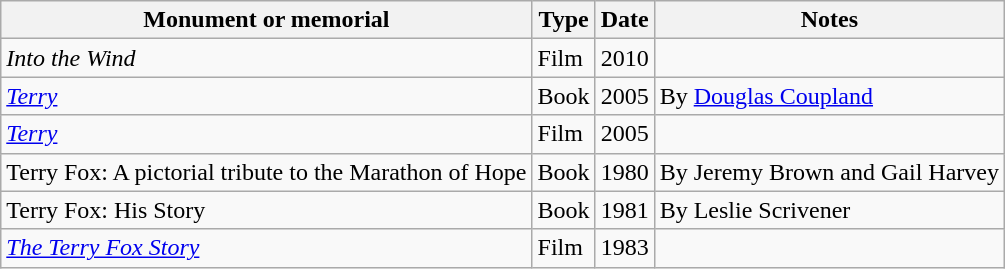<table class="wikitable">
<tr>
<th>Monument or memorial</th>
<th>Type</th>
<th>Date</th>
<th>Notes</th>
</tr>
<tr>
<td><em>Into the Wind</em></td>
<td>Film</td>
<td>2010</td>
<td></td>
</tr>
<tr>
<td><em><a href='#'>Terry</a></em></td>
<td>Book</td>
<td>2005</td>
<td>By <a href='#'>Douglas Coupland</a></td>
</tr>
<tr>
<td><em><a href='#'>Terry</a></em></td>
<td>Film</td>
<td>2005</td>
<td></td>
</tr>
<tr>
<td>Terry Fox: A pictorial tribute to the Marathon of Hope</td>
<td>Book</td>
<td>1980</td>
<td>By Jeremy Brown and Gail Harvey</td>
</tr>
<tr>
<td>Terry Fox: His Story</td>
<td>Book</td>
<td>1981</td>
<td>By Leslie Scrivener</td>
</tr>
<tr>
<td><em><a href='#'>The Terry Fox Story</a></em></td>
<td>Film</td>
<td>1983</td>
<td></td>
</tr>
</table>
